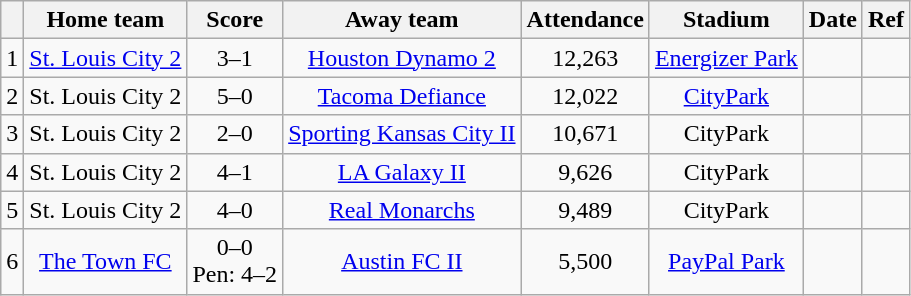<table class="wikitable" style="text-align:center">
<tr>
<th></th>
<th>Home team</th>
<th>Score</th>
<th>Away team</th>
<th>Attendance</th>
<th>Stadium</th>
<th>Date</th>
<th>Ref</th>
</tr>
<tr>
<td>1</td>
<td><a href='#'>St. Louis City 2</a></td>
<td>3–1</td>
<td><a href='#'>Houston Dynamo 2</a></td>
<td>12,263</td>
<td><a href='#'>Energizer Park</a></td>
<td></td>
<td></td>
</tr>
<tr>
<td>2</td>
<td>St. Louis City 2</td>
<td>5–0</td>
<td><a href='#'>Tacoma Defiance</a></td>
<td>12,022</td>
<td><a href='#'>CityPark</a></td>
<td></td>
<td></td>
</tr>
<tr>
<td>3</td>
<td>St. Louis City 2</td>
<td>2–0</td>
<td><a href='#'>Sporting Kansas City II</a></td>
<td>10,671</td>
<td>CityPark</td>
<td></td>
<td></td>
</tr>
<tr>
<td>4</td>
<td>St. Louis City 2</td>
<td>4–1</td>
<td><a href='#'>LA Galaxy II</a></td>
<td>9,626</td>
<td>CityPark</td>
<td></td>
<td></td>
</tr>
<tr>
<td>5</td>
<td>St. Louis City 2</td>
<td>4–0</td>
<td><a href='#'>Real Monarchs</a></td>
<td>9,489</td>
<td>CityPark</td>
<td></td>
<td></td>
</tr>
<tr>
<td>6</td>
<td><a href='#'>The Town FC</a></td>
<td>0–0<br>Pen: 4–2</td>
<td><a href='#'>Austin FC II</a></td>
<td>5,500</td>
<td><a href='#'>PayPal Park</a></td>
<td></td>
<td></td>
</tr>
</table>
